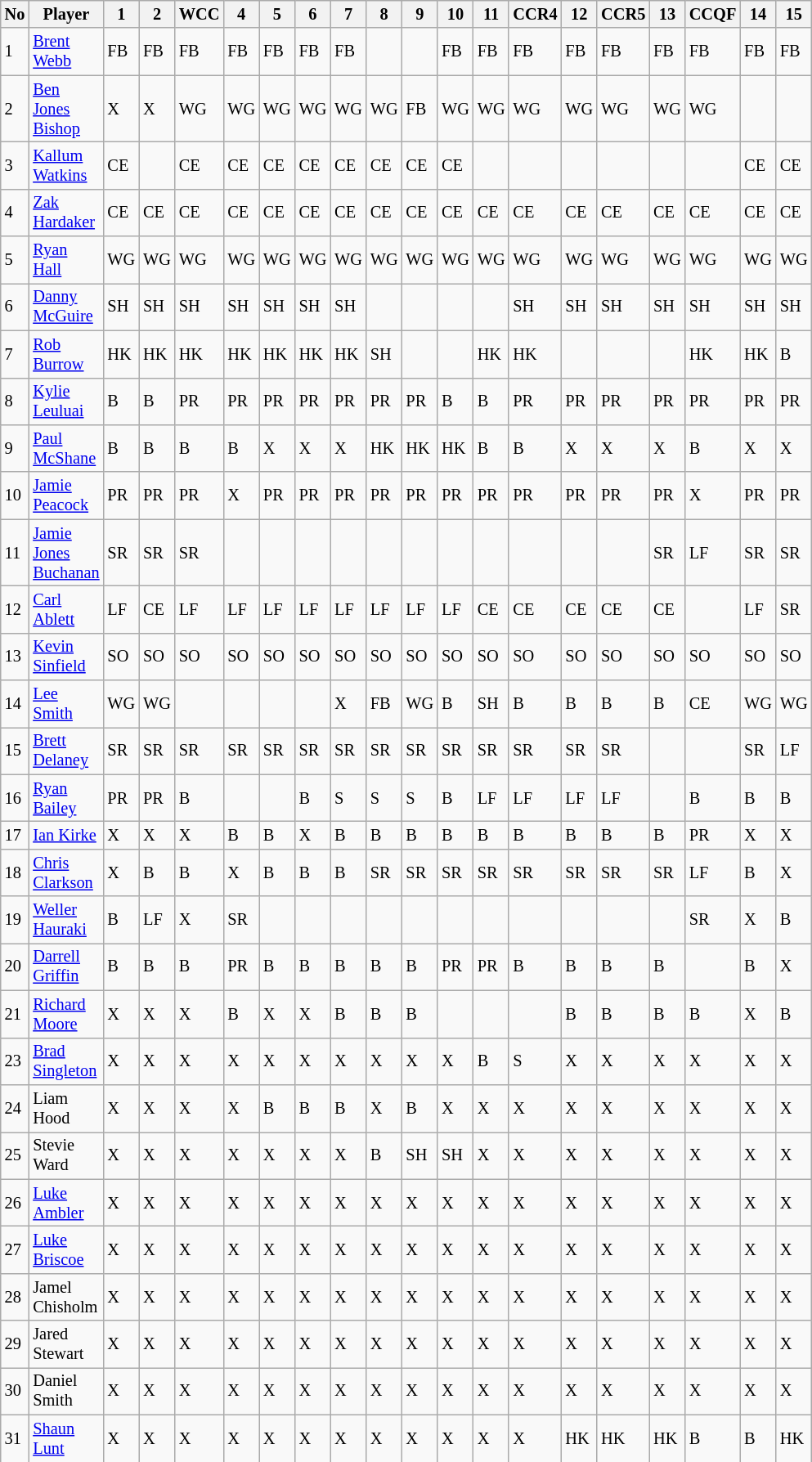<table class="wikitable"  style="font-size:85%; width:40%;">
<tr>
<th>No</th>
<th>Player</th>
<th>1</th>
<th>2</th>
<th>WCC</th>
<th>4</th>
<th>5</th>
<th>6</th>
<th>7</th>
<th>8</th>
<th>9</th>
<th>10</th>
<th>11</th>
<th>CCR4</th>
<th>12</th>
<th>CCR5</th>
<th>13</th>
<th>CCQF</th>
<th>14</th>
<th>15</th>
</tr>
<tr>
<td>1</td>
<td><a href='#'>Brent Webb</a></td>
<td>FB</td>
<td>FB</td>
<td>FB</td>
<td>FB</td>
<td>FB</td>
<td>FB</td>
<td>FB</td>
<td></td>
<td></td>
<td>FB</td>
<td>FB</td>
<td>FB</td>
<td>FB</td>
<td>FB</td>
<td>FB</td>
<td>FB</td>
<td>FB</td>
<td>FB</td>
</tr>
<tr>
<td>2</td>
<td><a href='#'>Ben Jones Bishop</a></td>
<td>X</td>
<td>X</td>
<td>WG</td>
<td>WG</td>
<td>WG</td>
<td>WG</td>
<td>WG</td>
<td>WG</td>
<td>FB</td>
<td>WG</td>
<td>WG</td>
<td>WG</td>
<td>WG</td>
<td>WG</td>
<td>WG</td>
<td>WG</td>
<td></td>
<td></td>
</tr>
<tr>
<td>3</td>
<td><a href='#'>Kallum Watkins</a></td>
<td>CE</td>
<td></td>
<td>CE</td>
<td>CE</td>
<td>CE</td>
<td>CE</td>
<td>CE</td>
<td>CE</td>
<td>CE</td>
<td>CE</td>
<td></td>
<td></td>
<td></td>
<td></td>
<td></td>
<td></td>
<td>CE</td>
<td>CE</td>
</tr>
<tr>
<td>4</td>
<td><a href='#'>Zak Hardaker</a></td>
<td>CE</td>
<td>CE</td>
<td>CE</td>
<td>CE</td>
<td>CE</td>
<td>CE</td>
<td>CE</td>
<td>CE</td>
<td>CE</td>
<td>CE</td>
<td>CE</td>
<td>CE</td>
<td>CE</td>
<td>CE</td>
<td>CE</td>
<td>CE</td>
<td>CE</td>
<td>CE</td>
</tr>
<tr>
<td>5</td>
<td><a href='#'>Ryan Hall</a></td>
<td>WG</td>
<td>WG</td>
<td>WG</td>
<td>WG</td>
<td>WG</td>
<td>WG</td>
<td>WG</td>
<td>WG</td>
<td>WG</td>
<td>WG</td>
<td>WG</td>
<td>WG</td>
<td>WG</td>
<td>WG</td>
<td>WG</td>
<td>WG</td>
<td>WG</td>
<td>WG</td>
</tr>
<tr>
<td>6</td>
<td><a href='#'>Danny McGuire</a></td>
<td>SH</td>
<td>SH</td>
<td>SH</td>
<td>SH</td>
<td>SH</td>
<td>SH</td>
<td>SH</td>
<td></td>
<td></td>
<td></td>
<td></td>
<td>SH</td>
<td>SH</td>
<td>SH</td>
<td>SH</td>
<td>SH</td>
<td>SH</td>
<td>SH</td>
</tr>
<tr>
<td>7</td>
<td><a href='#'>Rob Burrow</a></td>
<td>HK</td>
<td>HK</td>
<td>HK</td>
<td>HK</td>
<td>HK</td>
<td>HK</td>
<td>HK</td>
<td>SH</td>
<td></td>
<td></td>
<td>HK</td>
<td>HK</td>
<td></td>
<td></td>
<td></td>
<td>HK</td>
<td>HK</td>
<td>B</td>
</tr>
<tr>
<td>8</td>
<td><a href='#'>Kylie Leuluai</a></td>
<td>B</td>
<td>B</td>
<td>PR</td>
<td>PR</td>
<td>PR</td>
<td>PR</td>
<td>PR</td>
<td>PR</td>
<td>PR</td>
<td>B</td>
<td>B</td>
<td>PR</td>
<td>PR</td>
<td>PR</td>
<td>PR</td>
<td>PR</td>
<td>PR</td>
<td>PR</td>
</tr>
<tr>
<td>9</td>
<td><a href='#'>Paul McShane</a></td>
<td>B</td>
<td>B</td>
<td>B</td>
<td>B</td>
<td>X</td>
<td>X</td>
<td>X</td>
<td>HK</td>
<td>HK</td>
<td>HK</td>
<td>B</td>
<td>B</td>
<td>X</td>
<td>X</td>
<td>X</td>
<td>B</td>
<td>X</td>
<td>X</td>
</tr>
<tr>
<td>10</td>
<td><a href='#'>Jamie Peacock</a></td>
<td>PR</td>
<td>PR</td>
<td>PR</td>
<td>X</td>
<td>PR</td>
<td>PR</td>
<td>PR</td>
<td>PR</td>
<td>PR</td>
<td>PR</td>
<td>PR</td>
<td>PR</td>
<td>PR</td>
<td>PR</td>
<td>PR</td>
<td>X</td>
<td>PR</td>
<td>PR</td>
</tr>
<tr>
<td>11</td>
<td><a href='#'>Jamie Jones Buchanan</a></td>
<td>SR</td>
<td>SR</td>
<td>SR</td>
<td></td>
<td></td>
<td></td>
<td></td>
<td></td>
<td></td>
<td></td>
<td></td>
<td></td>
<td></td>
<td></td>
<td>SR</td>
<td>LF</td>
<td>SR</td>
<td>SR</td>
</tr>
<tr>
<td>12</td>
<td><a href='#'>Carl Ablett</a></td>
<td>LF</td>
<td>CE</td>
<td>LF</td>
<td>LF</td>
<td>LF</td>
<td>LF</td>
<td>LF</td>
<td>LF</td>
<td>LF</td>
<td>LF</td>
<td>CE</td>
<td>CE</td>
<td>CE</td>
<td>CE</td>
<td>CE</td>
<td></td>
<td>LF</td>
<td>SR</td>
</tr>
<tr>
<td>13</td>
<td><a href='#'>Kevin Sinfield</a></td>
<td>SO</td>
<td>SO</td>
<td>SO</td>
<td>SO</td>
<td>SO</td>
<td>SO</td>
<td>SO</td>
<td>SO</td>
<td>SO</td>
<td>SO</td>
<td>SO</td>
<td>SO</td>
<td>SO</td>
<td>SO</td>
<td>SO</td>
<td>SO</td>
<td>SO</td>
<td>SO</td>
</tr>
<tr>
<td>14</td>
<td><a href='#'>Lee Smith</a></td>
<td>WG</td>
<td>WG</td>
<td></td>
<td></td>
<td></td>
<td></td>
<td>X</td>
<td>FB</td>
<td>WG</td>
<td>B</td>
<td>SH</td>
<td>B</td>
<td>B</td>
<td>B</td>
<td>B</td>
<td>CE</td>
<td>WG</td>
<td>WG</td>
</tr>
<tr>
<td>15</td>
<td><a href='#'>Brett Delaney</a></td>
<td>SR</td>
<td>SR</td>
<td>SR</td>
<td>SR</td>
<td>SR</td>
<td>SR</td>
<td>SR</td>
<td>SR</td>
<td>SR</td>
<td>SR</td>
<td>SR</td>
<td>SR</td>
<td>SR</td>
<td>SR</td>
<td></td>
<td></td>
<td>SR</td>
<td>LF</td>
</tr>
<tr>
<td>16</td>
<td><a href='#'>Ryan Bailey</a></td>
<td>PR</td>
<td>PR</td>
<td>B</td>
<td></td>
<td></td>
<td>B</td>
<td>S</td>
<td>S</td>
<td>S</td>
<td>B</td>
<td>LF</td>
<td>LF</td>
<td>LF</td>
<td>LF</td>
<td></td>
<td>B</td>
<td>B</td>
<td>B</td>
</tr>
<tr>
<td>17</td>
<td><a href='#'>Ian Kirke</a></td>
<td>X</td>
<td>X</td>
<td>X</td>
<td>B</td>
<td>B</td>
<td>X</td>
<td>B</td>
<td>B</td>
<td>B</td>
<td>B</td>
<td>B</td>
<td>B</td>
<td>B</td>
<td>B</td>
<td>B</td>
<td>PR</td>
<td>X</td>
<td>X</td>
</tr>
<tr>
<td>18</td>
<td><a href='#'>Chris Clarkson</a></td>
<td>X</td>
<td>B</td>
<td>B</td>
<td>X</td>
<td>B</td>
<td>B</td>
<td>B</td>
<td>SR</td>
<td>SR</td>
<td>SR</td>
<td>SR</td>
<td>SR</td>
<td>SR</td>
<td>SR</td>
<td>SR</td>
<td>LF</td>
<td>B</td>
<td>X</td>
</tr>
<tr>
<td>19</td>
<td><a href='#'>Weller Hauraki</a></td>
<td>B</td>
<td>LF</td>
<td>X</td>
<td>SR</td>
<td></td>
<td></td>
<td></td>
<td></td>
<td></td>
<td></td>
<td></td>
<td></td>
<td></td>
<td></td>
<td></td>
<td>SR</td>
<td>X</td>
<td>B</td>
</tr>
<tr>
<td>20</td>
<td><a href='#'>Darrell Griffin</a></td>
<td>B</td>
<td>B</td>
<td>B</td>
<td>PR</td>
<td>B</td>
<td>B</td>
<td>B</td>
<td>B</td>
<td>B</td>
<td>PR</td>
<td>PR</td>
<td>B</td>
<td>B</td>
<td>B</td>
<td>B</td>
<td></td>
<td>B</td>
<td>X</td>
</tr>
<tr>
<td>21</td>
<td><a href='#'>Richard Moore</a></td>
<td>X</td>
<td>X</td>
<td>X</td>
<td>B</td>
<td>X</td>
<td>X</td>
<td>B</td>
<td>B</td>
<td>B</td>
<td></td>
<td></td>
<td></td>
<td>B</td>
<td>B</td>
<td>B</td>
<td>B</td>
<td>X</td>
<td>B</td>
</tr>
<tr>
<td>23</td>
<td><a href='#'>Brad Singleton</a></td>
<td>X</td>
<td>X</td>
<td>X</td>
<td>X</td>
<td>X</td>
<td>X</td>
<td>X</td>
<td>X</td>
<td>X</td>
<td>X</td>
<td>B</td>
<td>S</td>
<td>X</td>
<td>X</td>
<td>X</td>
<td>X</td>
<td>X</td>
<td>X</td>
</tr>
<tr>
<td>24</td>
<td>Liam Hood</td>
<td>X</td>
<td>X</td>
<td>X</td>
<td>X</td>
<td>B</td>
<td>B</td>
<td>B</td>
<td>X</td>
<td>B</td>
<td>X</td>
<td>X</td>
<td>X</td>
<td>X</td>
<td>X</td>
<td>X</td>
<td>X</td>
<td>X</td>
<td>X</td>
</tr>
<tr>
<td>25</td>
<td>Stevie Ward</td>
<td>X</td>
<td>X</td>
<td>X</td>
<td>X</td>
<td>X</td>
<td>X</td>
<td>X</td>
<td>B</td>
<td>SH</td>
<td>SH</td>
<td>X</td>
<td>X</td>
<td>X</td>
<td>X</td>
<td>X</td>
<td>X</td>
<td>X</td>
<td>X</td>
</tr>
<tr>
<td>26</td>
<td><a href='#'>Luke Ambler</a></td>
<td>X</td>
<td>X</td>
<td>X</td>
<td>X</td>
<td>X</td>
<td>X</td>
<td>X</td>
<td>X</td>
<td>X</td>
<td>X</td>
<td>X</td>
<td>X</td>
<td>X</td>
<td>X</td>
<td>X</td>
<td>X</td>
<td>X</td>
<td>X</td>
</tr>
<tr>
<td>27</td>
<td><a href='#'>Luke Briscoe</a></td>
<td>X</td>
<td>X</td>
<td>X</td>
<td>X</td>
<td>X</td>
<td>X</td>
<td>X</td>
<td>X</td>
<td>X</td>
<td>X</td>
<td>X</td>
<td>X</td>
<td>X</td>
<td>X</td>
<td>X</td>
<td>X</td>
<td>X</td>
<td>X</td>
</tr>
<tr>
<td>28</td>
<td>Jamel Chisholm</td>
<td>X</td>
<td>X</td>
<td>X</td>
<td>X</td>
<td>X</td>
<td>X</td>
<td>X</td>
<td>X</td>
<td>X</td>
<td>X</td>
<td>X</td>
<td>X</td>
<td>X</td>
<td>X</td>
<td>X</td>
<td>X</td>
<td>X</td>
<td>X</td>
</tr>
<tr>
<td>29</td>
<td>Jared Stewart</td>
<td>X</td>
<td>X</td>
<td>X</td>
<td>X</td>
<td>X</td>
<td>X</td>
<td>X</td>
<td>X</td>
<td>X</td>
<td>X</td>
<td>X</td>
<td>X</td>
<td>X</td>
<td>X</td>
<td>X</td>
<td>X</td>
<td>X</td>
<td>X</td>
</tr>
<tr>
<td>30</td>
<td>Daniel Smith</td>
<td>X</td>
<td>X</td>
<td>X</td>
<td>X</td>
<td>X</td>
<td>X</td>
<td>X</td>
<td>X</td>
<td>X</td>
<td>X</td>
<td>X</td>
<td>X</td>
<td>X</td>
<td>X</td>
<td>X</td>
<td>X</td>
<td>X</td>
<td>X</td>
</tr>
<tr>
<td>31</td>
<td><a href='#'>Shaun Lunt</a></td>
<td>X</td>
<td>X</td>
<td>X</td>
<td>X</td>
<td>X</td>
<td>X</td>
<td>X</td>
<td>X</td>
<td>X</td>
<td>X</td>
<td>X</td>
<td>X</td>
<td>HK</td>
<td>HK</td>
<td>HK</td>
<td>B</td>
<td>B</td>
<td>HK</td>
</tr>
</table>
